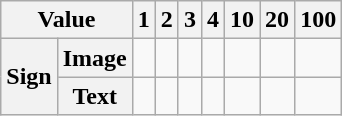<table class="wikitable" style="text-align: center;">
<tr>
<th colspan="2">Value</th>
<th>1</th>
<th>2</th>
<th>3</th>
<th>4</th>
<th>10</th>
<th>20</th>
<th>100</th>
</tr>
<tr>
<th rowspan="2">Sign</th>
<th>Image</th>
<td></td>
<td></td>
<td></td>
<td></td>
<td></td>
<td></td>
<td></td>
</tr>
<tr>
<th>Text</th>
<td></td>
<td></td>
<td></td>
<td></td>
<td></td>
<td></td>
<td></td>
</tr>
</table>
